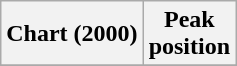<table class="wikitable sortable plainrowheaders" style="text-align:center">
<tr>
<th scope="col">Chart (2000)</th>
<th scope="col">Peak<br> position</th>
</tr>
<tr>
</tr>
</table>
